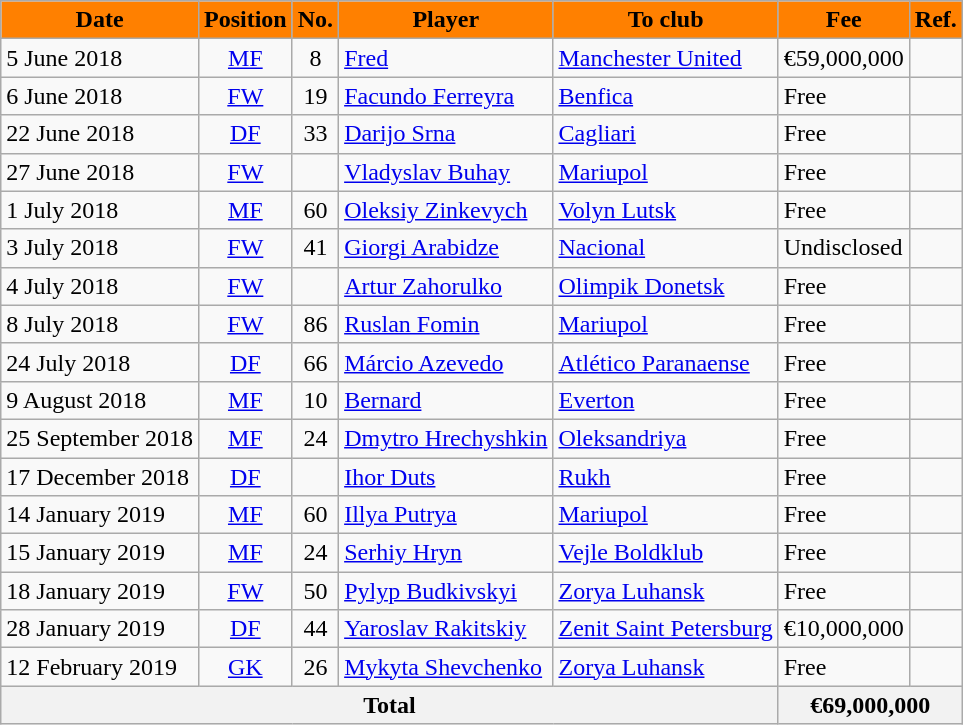<table class="wikitable sortable">
<tr>
<th style="background:#FF8000; color:black;">Date</th>
<th style="background:#FF8000; color:black;">Position</th>
<th style="background:#FF8000; color:black;">No.</th>
<th style="background:#FF8000; color:black;">Player</th>
<th style="background:#FF8000; color:black;">To club</th>
<th style="background:#FF8000; color:black;">Fee</th>
<th style="background:#FF8000; color:black;">Ref.</th>
</tr>
<tr>
<td>5 June 2018</td>
<td style="text-align:center;"><a href='#'>MF</a></td>
<td style="text-align:center;">8</td>
<td style="text-align:left;"> <a href='#'>Fred</a></td>
<td style="text-align:left;"> <a href='#'>Manchester United</a></td>
<td>€59,000,000</td>
<td></td>
</tr>
<tr>
<td>6 June 2018</td>
<td style="text-align:center;"><a href='#'>FW</a></td>
<td style="text-align:center;">19</td>
<td style="text-align:left;"> <a href='#'>Facundo Ferreyra</a></td>
<td style="text-align:left;"> <a href='#'>Benfica</a></td>
<td>Free</td>
<td></td>
</tr>
<tr>
<td>22 June 2018</td>
<td style="text-align:center;"><a href='#'>DF</a></td>
<td style="text-align:center;">33</td>
<td style="text-align:left;"> <a href='#'>Darijo Srna</a></td>
<td style="text-align:left;"> <a href='#'>Cagliari</a></td>
<td>Free</td>
<td></td>
</tr>
<tr>
<td>27 June 2018</td>
<td style="text-align:center;"><a href='#'>FW</a></td>
<td style="text-align:center;"></td>
<td style="text-align:left;"> <a href='#'>Vladyslav Buhay</a></td>
<td style="text-align:left;"> <a href='#'>Mariupol</a></td>
<td>Free</td>
<td></td>
</tr>
<tr>
<td>1 July 2018</td>
<td style="text-align:center;"><a href='#'>MF</a></td>
<td style="text-align:center;">60</td>
<td style="text-align:left;"> <a href='#'>Oleksiy Zinkevych</a></td>
<td style="text-align:left;"> <a href='#'>Volyn Lutsk</a></td>
<td>Free</td>
<td></td>
</tr>
<tr>
<td>3 July 2018</td>
<td style="text-align:center;"><a href='#'>FW</a></td>
<td style="text-align:center;">41</td>
<td style="text-align:left;"> <a href='#'>Giorgi Arabidze</a></td>
<td style="text-align:left;"> <a href='#'>Nacional</a></td>
<td>Undisclosed</td>
<td></td>
</tr>
<tr>
<td>4 July 2018</td>
<td style="text-align:center;"><a href='#'>FW</a></td>
<td style="text-align:center;"></td>
<td style="text-align:left;"> <a href='#'>Artur Zahorulko</a></td>
<td style="text-align:left;"> <a href='#'>Olimpik Donetsk</a></td>
<td>Free</td>
<td></td>
</tr>
<tr>
<td>8 July 2018</td>
<td style="text-align:center;"><a href='#'>FW</a></td>
<td style="text-align:center;">86</td>
<td style="text-align:left;"> <a href='#'>Ruslan Fomin</a></td>
<td style="text-align:left;"> <a href='#'>Mariupol</a></td>
<td>Free</td>
<td></td>
</tr>
<tr>
<td>24 July 2018</td>
<td style="text-align:center;"><a href='#'>DF</a></td>
<td style="text-align:center;">66</td>
<td style="text-align:left;"> <a href='#'>Márcio Azevedo</a></td>
<td style="text-align:left;"> <a href='#'>Atlético Paranaense</a></td>
<td>Free</td>
<td></td>
</tr>
<tr>
<td>9 August 2018</td>
<td style="text-align:center;"><a href='#'>MF</a></td>
<td style="text-align:center;">10</td>
<td style="text-align:left;"> <a href='#'>Bernard</a></td>
<td style="text-align:left;"> <a href='#'>Everton</a></td>
<td>Free</td>
<td></td>
</tr>
<tr>
<td>25 September 2018</td>
<td style="text-align:center;"><a href='#'>MF</a></td>
<td style="text-align:center;">24</td>
<td style="text-align:left;"> <a href='#'>Dmytro Hrechyshkin</a></td>
<td style="text-align:left;"> <a href='#'>Oleksandriya</a></td>
<td>Free</td>
<td></td>
</tr>
<tr>
<td>17 December 2018</td>
<td style="text-align:center;"><a href='#'>DF</a></td>
<td style="text-align:center;"></td>
<td style="text-align:left;"> <a href='#'>Ihor Duts</a></td>
<td style="text-align:left;"> <a href='#'>Rukh</a></td>
<td>Free</td>
<td></td>
</tr>
<tr>
<td>14 January 2019</td>
<td style="text-align:center;"><a href='#'>MF</a></td>
<td style="text-align:center;">60</td>
<td style="text-align:left;"> <a href='#'>Illya Putrya</a></td>
<td style="text-align:left;"> <a href='#'>Mariupol</a></td>
<td>Free</td>
<td></td>
</tr>
<tr>
<td>15 January 2019</td>
<td style="text-align:center;"><a href='#'>MF</a></td>
<td style="text-align:center;">24</td>
<td style="text-align:left;"> <a href='#'>Serhiy Hryn</a></td>
<td style="text-align:left;"> <a href='#'>Vejle Boldklub</a></td>
<td>Free</td>
<td></td>
</tr>
<tr>
<td>18 January 2019</td>
<td style="text-align:center;"><a href='#'>FW</a></td>
<td style="text-align:center;">50</td>
<td style="text-align:left;"> <a href='#'>Pylyp Budkivskyi</a></td>
<td style="text-align:left;"> <a href='#'>Zorya Luhansk</a></td>
<td>Free</td>
<td></td>
</tr>
<tr>
<td>28 January 2019</td>
<td style="text-align:center;"><a href='#'>DF</a></td>
<td style="text-align:center;">44</td>
<td style="text-align:left;"> <a href='#'>Yaroslav Rakitskiy</a></td>
<td style="text-align:left;"> <a href='#'>Zenit Saint Petersburg</a></td>
<td>€10,000,000</td>
<td></td>
</tr>
<tr>
<td>12 February 2019</td>
<td style="text-align:center;"><a href='#'>GK</a></td>
<td style="text-align:center;">26</td>
<td style="text-align:left;"> <a href='#'>Mykyta Shevchenko</a></td>
<td style="text-align:left;"> <a href='#'>Zorya Luhansk</a></td>
<td>Free</td>
<td></td>
</tr>
<tr>
<th colspan="5">Total</th>
<th colspan="2">€69,000,000</th>
</tr>
</table>
